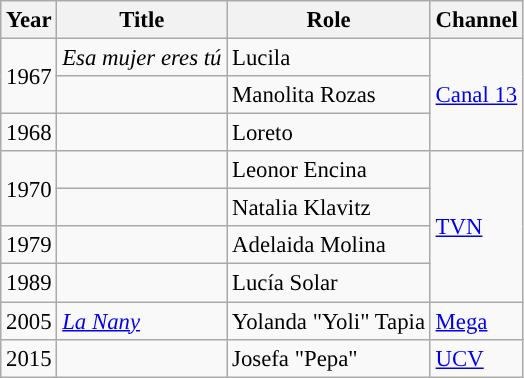<table class="wikitable" style="font-size: 95%;">
<tr>
<th>Year</th>
<th>Title</th>
<th>Role</th>
<th>Channel</th>
</tr>
<tr>
<td rowspan="2">1967</td>
<td><em>Esa mujer eres tú</em></td>
<td>Lucila</td>
<td rowspan="3"><a href='#'>Canal 13</a></td>
</tr>
<tr>
<td><em></em></td>
<td>Manolita Rozas</td>
</tr>
<tr>
<td>1968</td>
<td><em></em></td>
<td>Loreto</td>
</tr>
<tr>
<td rowspan="2">1970</td>
<td></td>
<td>Leonor Encina</td>
<td rowspan="4"><a href='#'>TVN</a></td>
</tr>
<tr>
<td><em></em></td>
<td>Natalia Klavitz</td>
</tr>
<tr>
<td>1979</td>
<td></td>
<td>Adelaida Molina</td>
</tr>
<tr>
<td>1989</td>
<td><em></em></td>
<td>Lucía Solar</td>
</tr>
<tr>
<td>2005</td>
<td><em><a href='#'>La Nany</a></em></td>
<td>Yolanda "Yoli" Tapia</td>
<td><a href='#'>Mega</a></td>
</tr>
<tr>
<td>2015</td>
<td><em></em></td>
<td>Josefa "Pepa"</td>
<td><a href='#'>UCV</a></td>
</tr>
</table>
